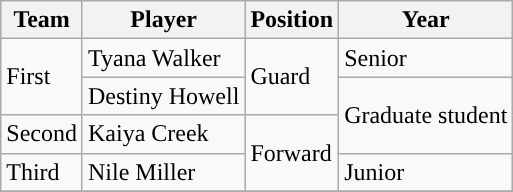<table class="wikitable" border="1">
<tr align=center>
<th>Team</th>
<th>Player</th>
<th>Position</th>
<th>Year</th>
</tr>
<tr>
<td rowspan=2>First</td>
<td>Tyana Walker</td>
<td rowspan=2>Guard</td>
<td>Senior</td>
</tr>
<tr>
<td>Destiny Howell</td>
<td rowspan=2>Graduate student</td>
</tr>
<tr>
<td>Second</td>
<td>Kaiya Creek</td>
<td rowspan=2>Forward</td>
</tr>
<tr>
<td>Third</td>
<td>Nile Miller</td>
<td>Junior</td>
</tr>
<tr>
</tr>
</table>
